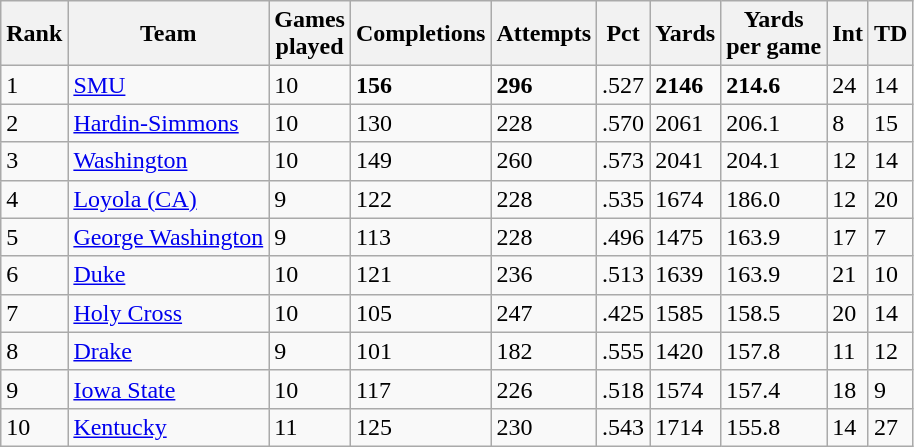<table class="wikitable sortable">
<tr>
<th>Rank</th>
<th>Team</th>
<th>Games<br>played</th>
<th>Completions</th>
<th>Attempts</th>
<th>Pct</th>
<th>Yards</th>
<th>Yards<br>per game</th>
<th>Int</th>
<th>TD</th>
</tr>
<tr>
<td>1</td>
<td><a href='#'>SMU</a></td>
<td>10</td>
<td><strong>156</strong></td>
<td><strong>296</strong></td>
<td>.527</td>
<td><strong>2146</strong></td>
<td><strong>214.6<em></td>
<td></strong>24<strong></td>
<td>14</td>
</tr>
<tr>
<td>2</td>
<td><a href='#'>Hardin-Simmons</a></td>
<td>10</td>
<td>130</td>
<td>228</td>
<td>.570</td>
<td>2061</td>
<td>206.1</td>
<td>8</td>
<td>15</td>
</tr>
<tr>
<td>3</td>
<td><a href='#'>Washington</a></td>
<td>10</td>
<td>149</td>
<td>260</td>
<td></strong>.573<strong></td>
<td>2041</td>
<td>204.1</td>
<td>12</td>
<td>14</td>
</tr>
<tr>
<td>4</td>
<td><a href='#'>Loyola (CA)</a></td>
<td>9</td>
<td>122</td>
<td>228</td>
<td>.535</td>
<td>1674</td>
<td>186.0</td>
<td>12</td>
<td>20</td>
</tr>
<tr>
<td>5</td>
<td><a href='#'>George Washington</a></td>
<td>9</td>
<td>113</td>
<td>228</td>
<td>.496</td>
<td>1475</td>
<td>163.9</td>
<td>17</td>
<td>7</td>
</tr>
<tr>
<td>6</td>
<td><a href='#'>Duke</a></td>
<td>10</td>
<td>121</td>
<td>236</td>
<td>.513</td>
<td>1639</td>
<td>163.9</td>
<td>21</td>
<td>10</td>
</tr>
<tr>
<td>7</td>
<td><a href='#'>Holy Cross</a></td>
<td>10</td>
<td>105</td>
<td>247</td>
<td>.425</td>
<td>1585</td>
<td>158.5</td>
<td>20</td>
<td>14</td>
</tr>
<tr>
<td>8</td>
<td><a href='#'>Drake</a></td>
<td>9</td>
<td>101</td>
<td>182</td>
<td>.555</td>
<td>1420</td>
<td>157.8</td>
<td>11</td>
<td>12</td>
</tr>
<tr>
<td>9</td>
<td><a href='#'>Iowa State</a></td>
<td>10</td>
<td>117</td>
<td>226</td>
<td>.518</td>
<td>1574</td>
<td>157.4</td>
<td>18</td>
<td>9</td>
</tr>
<tr>
<td>10</td>
<td><a href='#'>Kentucky</a></td>
<td>11</td>
<td>125</td>
<td>230</td>
<td>.543</td>
<td>1714</td>
<td>155.8</td>
<td>14</td>
<td></strong>27<strong></td>
</tr>
</table>
